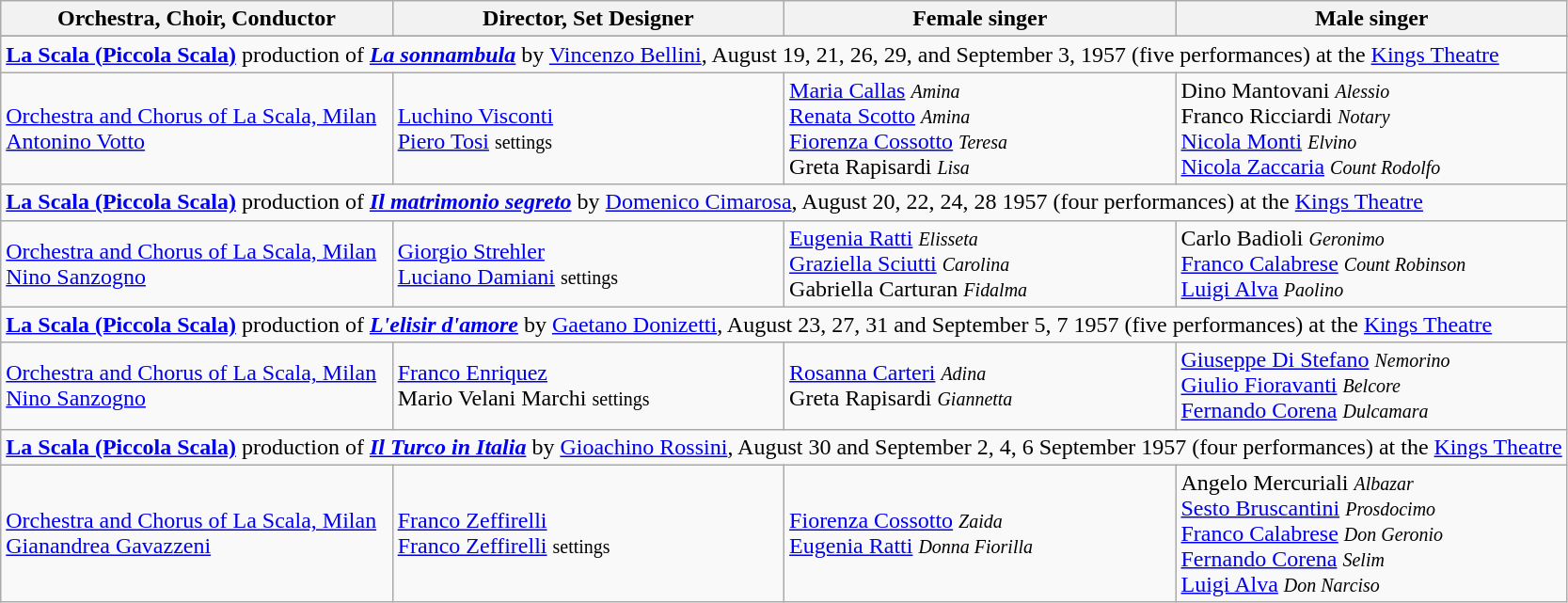<table class="wikitable toptextcells">
<tr class="hintergrundfarbe5">
<th style="width:25%;">Orchestra, Choir, Conductor</th>
<th style="width:25%;">Director, Set Designer</th>
<th style="width:25%;">Female singer</th>
<th style="width:25%;">Male singer</th>
</tr>
<tr>
</tr>
<tr class="hintergrundfarbe8">
<td colspan="9"><strong><a href='#'>La Scala (Piccola Scala)</a></strong> production of <strong><em><a href='#'>La sonnambula</a></em></strong> by <a href='#'>Vincenzo Bellini</a>, August 19, 21, 26, 29, and September 3, 1957 (five performances) at the <a href='#'>Kings Theatre</a></td>
</tr>
<tr>
<td><a href='#'>Orchestra and Chorus of La Scala, Milan</a><br><a href='#'>Antonino Votto</a></td>
<td><a href='#'>Luchino Visconti</a><br><a href='#'>Piero Tosi</a> <small>settings</small></td>
<td><a href='#'>Maria Callas</a> <small><em>Amina</em></small><br><a href='#'>Renata Scotto</a> <small><em>Amina</em></small><br><a href='#'>Fiorenza Cossotto</a> <small><em>Teresa</em></small><br>Greta Rapisardi <small><em>Lisa</em></small></td>
<td>Dino Mantovani <small><em>Alessio</em></small><br>Franco Ricciardi <small><em>Notary</em></small><br><a href='#'>Nicola Monti</a> <small><em>Elvino</em></small><br><a href='#'>Nicola Zaccaria</a> <small><em>Count Rodolfo</em></small></td>
</tr>
<tr>
<td colspan="9"><strong><a href='#'>La Scala (Piccola Scala)</a></strong> production of <strong><em><a href='#'>Il matrimonio segreto</a></em></strong> by <a href='#'>Domenico Cimarosa</a>, August 20, 22, 24, 28 1957 (four performances) at the <a href='#'>Kings Theatre</a></td>
</tr>
<tr>
<td><a href='#'>Orchestra and Chorus of La Scala, Milan</a><br><a href='#'>Nino Sanzogno</a></td>
<td><a href='#'>Giorgio Strehler</a><br><a href='#'>Luciano Damiani</a> <small>settings</small></td>
<td><a href='#'>Eugenia Ratti</a> <small><em>Elisseta</em></small><br><a href='#'>Graziella Sciutti</a> <small><em>Carolina</em></small><br>Gabriella Carturan  <small><em>Fidalma</em></small></td>
<td>Carlo Badioli <small><em>Geronimo</em></small><br><a href='#'>Franco Calabrese</a> <small><em>Count Robinson </em></small><br><a href='#'>Luigi Alva</a> <small><em>Paolino</em></small></td>
</tr>
<tr class="hintergrundfarbe8">
<td colspan="9"><strong><a href='#'>La Scala (Piccola Scala)</a></strong> production of <strong><em><a href='#'>L'elisir d'amore</a></em></strong> by <a href='#'>Gaetano Donizetti</a>, August 23, 27, 31 and September 5, 7 1957 (five performances) at the <a href='#'>Kings Theatre</a></td>
</tr>
<tr>
<td><a href='#'>Orchestra and Chorus of La Scala, Milan</a><br><a href='#'>Nino Sanzogno</a></td>
<td><a href='#'>Franco Enriquez</a><br>Mario Velani Marchi <small>settings</small></td>
<td><a href='#'>Rosanna Carteri</a> <small><em>Adina</em></small><br>Greta Rapisardi <small><em>Giannetta</em></small></td>
<td><a href='#'>Giuseppe Di Stefano</a> <small><em>Nemorino</em></small><br><a href='#'>Giulio Fioravanti</a> <small><em>Belcore</em></small><br><a href='#'>Fernando Corena</a> <small><em>Dulcamara</em></small></td>
</tr>
<tr class="hintergrundfarbe8">
<td colspan="9"><strong><a href='#'>La Scala (Piccola Scala)</a></strong> production of <strong><em><a href='#'>Il Turco in Italia</a></em></strong> by <a href='#'>Gioachino Rossini</a>, August 30 and September 2, 4, 6 September 1957 (four performances) at the <a href='#'>Kings Theatre</a></td>
</tr>
<tr>
<td><a href='#'>Orchestra and Chorus of La Scala, Milan</a><br><a href='#'>Gianandrea Gavazzeni</a></td>
<td><a href='#'>Franco Zeffirelli</a><br><a href='#'>Franco Zeffirelli</a> <small>settings</small></td>
<td><a href='#'>Fiorenza Cossotto</a> <small><em>Zaida</em></small><br><a href='#'>Eugenia Ratti</a> <small><em>Donna Fiorilla</em></small></td>
<td>Angelo Mercuriali <small><em>Albazar</em></small><br><a href='#'>Sesto Bruscantini</a> <small><em>Prosdocimo </em></small><br><a href='#'>Franco Calabrese</a> <small><em>Don Geronio</em></small><br><a href='#'>Fernando Corena</a> <small><em>Selim</em></small><br><a href='#'>Luigi Alva</a> <small><em>Don Narciso</em></small></td>
</tr>
</table>
